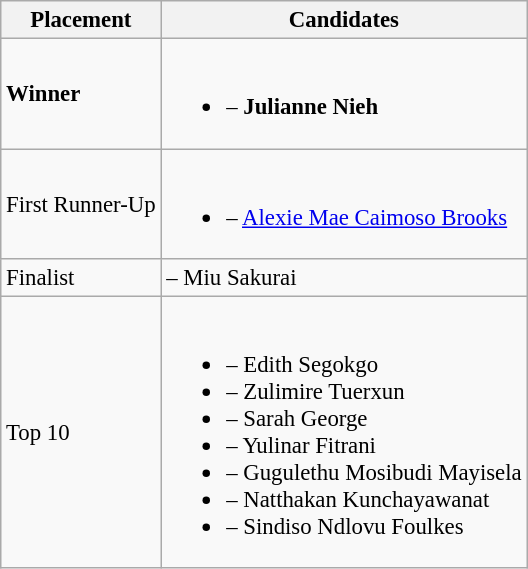<table class="wikitable sortable" style="font-size:95%;">
<tr>
<th>Placement</th>
<th>Candidates</th>
</tr>
<tr>
<td><strong>Winner</strong></td>
<td><br><ul><li> – <strong>Julianne Nieh</strong></li></ul></td>
</tr>
<tr>
<td>First Runner-Up</td>
<td><br><ul><li> – <a href='#'>Alexie Mae Caimoso Brooks</a></li></ul></td>
</tr>
<tr>
<td>Finalist</td>
<td> – Miu Sakurai</td>
</tr>
<tr>
<td>Top 10</td>
<td><br><ul><li> – Edith Segokgo</li><li> – Zulimire Tuerxun</li><li> – Sarah George</li><li> – Yulinar Fitrani</li><li> – Gugulethu Mosibudi Mayisela</li><li> – Natthakan Kunchayawanat</li><li> – Sindiso Ndlovu Foulkes</li></ul></td>
</tr>
</table>
